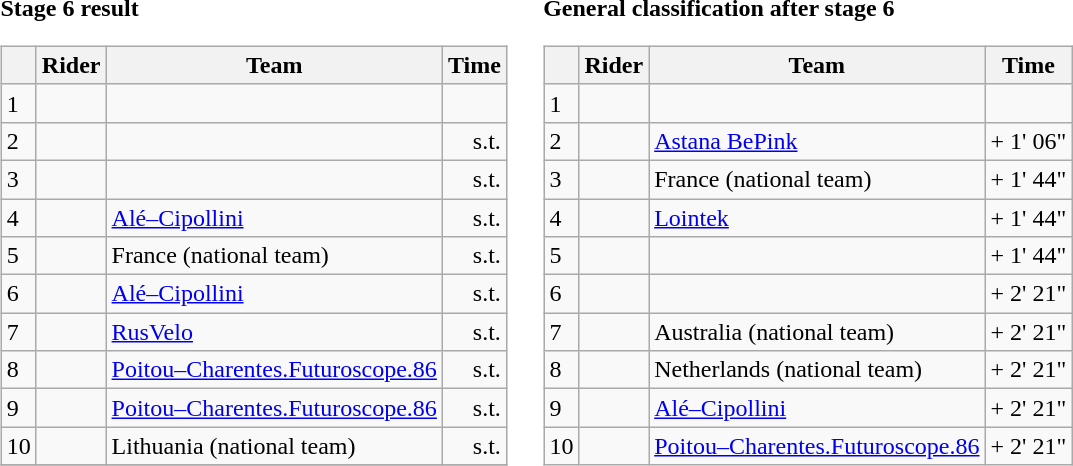<table>
<tr>
<td><strong>Stage 6 result</strong><br><table class="wikitable">
<tr>
<th></th>
<th>Rider</th>
<th>Team</th>
<th>Time</th>
</tr>
<tr>
<td>1</td>
<td></td>
<td></td>
<td align="right"></td>
</tr>
<tr>
<td>2</td>
<td></td>
<td></td>
<td align="right">s.t.</td>
</tr>
<tr>
<td>3</td>
<td></td>
<td></td>
<td align="right">s.t.</td>
</tr>
<tr>
<td>4</td>
<td></td>
<td><a href='#'>Alé–Cipollini</a></td>
<td align="right">s.t.</td>
</tr>
<tr>
<td>5</td>
<td></td>
<td>France (national team)</td>
<td align="right">s.t.</td>
</tr>
<tr>
<td>6</td>
<td></td>
<td><a href='#'>Alé–Cipollini</a></td>
<td align="right">s.t.</td>
</tr>
<tr>
<td>7</td>
<td></td>
<td><a href='#'>RusVelo</a></td>
<td align="right">s.t.</td>
</tr>
<tr>
<td>8</td>
<td></td>
<td><a href='#'>Poitou–Charentes.Futuroscope.86</a></td>
<td align="right">s.t.</td>
</tr>
<tr>
<td>9</td>
<td></td>
<td><a href='#'>Poitou–Charentes.Futuroscope.86</a></td>
<td align="right">s.t.</td>
</tr>
<tr>
<td>10</td>
<td></td>
<td>Lithuania (national team)</td>
<td align="right">s.t.</td>
</tr>
<tr>
</tr>
</table>
</td>
<td></td>
<td><strong>General classification after stage 6</strong><br><table class="wikitable">
<tr>
<th></th>
<th>Rider</th>
<th>Team</th>
<th>Time</th>
</tr>
<tr>
<td>1</td>
<td></td>
<td></td>
<td align="right"></td>
</tr>
<tr>
<td>2</td>
<td></td>
<td><a href='#'>Astana BePink</a></td>
<td align="right">+ 1' 06"</td>
</tr>
<tr>
<td>3</td>
<td></td>
<td>France (national team)</td>
<td align="right">+ 1' 44"</td>
</tr>
<tr>
<td>4</td>
<td></td>
<td><a href='#'>Lointek</a></td>
<td align="right">+ 1' 44"</td>
</tr>
<tr>
<td>5</td>
<td></td>
<td></td>
<td align="right">+ 1' 44"</td>
</tr>
<tr>
<td>6</td>
<td></td>
<td></td>
<td align="right">+ 2' 21"</td>
</tr>
<tr>
<td>7</td>
<td></td>
<td>Australia (national team)</td>
<td align="right">+ 2' 21"</td>
</tr>
<tr>
<td>8</td>
<td></td>
<td>Netherlands (national team)</td>
<td align="right">+  2' 21"</td>
</tr>
<tr>
<td>9</td>
<td></td>
<td><a href='#'>Alé–Cipollini</a></td>
<td align="right">+  2' 21"</td>
</tr>
<tr>
<td>10</td>
<td></td>
<td><a href='#'>Poitou–Charentes.Futuroscope.86</a></td>
<td align="right">+  2' 21"</td>
</tr>
</table>
</td>
</tr>
</table>
